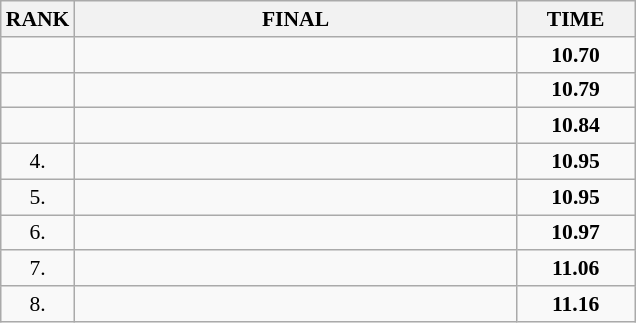<table class="wikitable" style="border-collapse: collapse; font-size: 90%;">
<tr>
<th>RANK</th>
<th style="width: 20em">FINAL</th>
<th style="width: 5em">TIME</th>
</tr>
<tr>
<td align="center"></td>
<td></td>
<td align="center"><strong>10.70</strong></td>
</tr>
<tr>
<td align="center"></td>
<td></td>
<td align="center"><strong>10.79</strong></td>
</tr>
<tr>
<td align="center"></td>
<td></td>
<td align="center"><strong>10.84</strong></td>
</tr>
<tr>
<td align="center">4.</td>
<td></td>
<td align="center"><strong>10.95</strong></td>
</tr>
<tr>
<td align="center">5.</td>
<td></td>
<td align="center"><strong>10.95</strong></td>
</tr>
<tr>
<td align="center">6.</td>
<td></td>
<td align="center"><strong>10.97</strong></td>
</tr>
<tr>
<td align="center">7.</td>
<td></td>
<td align="center"><strong>11.06</strong></td>
</tr>
<tr>
<td align="center">8.</td>
<td></td>
<td align="center"><strong>11.16</strong></td>
</tr>
</table>
